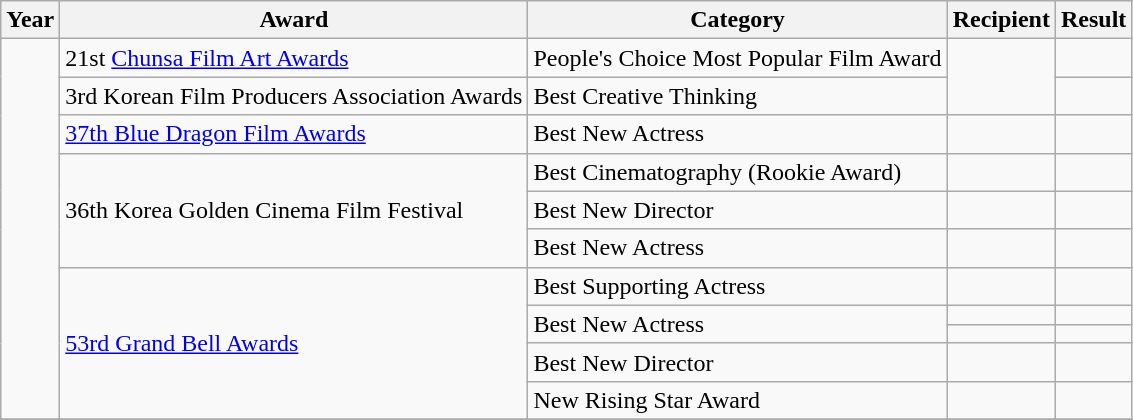<table class="wikitable">
<tr>
<th>Year</th>
<th>Award</th>
<th>Category</th>
<th>Recipient</th>
<th>Result</th>
</tr>
<tr>
<td rowspan="11"></td>
<td>21st <a href='#'>Chunsa Film Art Awards</a></td>
<td>People's Choice Most Popular Film Award</td>
<td rowspan="2"></td>
<td></td>
</tr>
<tr>
<td>3rd Korean Film Producers Association Awards</td>
<td>Best Creative Thinking</td>
<td></td>
</tr>
<tr>
<td><a href='#'>37th Blue Dragon Film Awards</a></td>
<td>Best New Actress</td>
<td></td>
<td></td>
</tr>
<tr>
<td rowspan="3">36th Korea Golden Cinema Film Festival</td>
<td>Best Cinematography (Rookie Award)</td>
<td></td>
<td></td>
</tr>
<tr>
<td>Best New Director</td>
<td></td>
<td></td>
</tr>
<tr>
<td>Best New Actress</td>
<td></td>
<td></td>
</tr>
<tr>
<td rowspan="5"><a href='#'>53rd Grand Bell Awards</a></td>
<td>Best Supporting Actress</td>
<td></td>
<td></td>
</tr>
<tr>
<td rowspan="2">Best New Actress</td>
<td></td>
<td></td>
</tr>
<tr>
<td></td>
<td></td>
</tr>
<tr>
<td>Best New Director</td>
<td></td>
<td></td>
</tr>
<tr>
<td>New Rising Star Award</td>
<td></td>
<td></td>
</tr>
<tr>
</tr>
</table>
